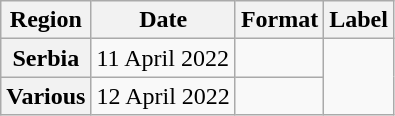<table class="wikitable plainrowheaders">
<tr>
<th scope="col">Region</th>
<th scope="col">Date</th>
<th scope="col">Format</th>
<th scope="col">Label</th>
</tr>
<tr>
<th scope="row">Serbia</th>
<td>11 April 2022</td>
<td></td>
<td rowspan="2"></td>
</tr>
<tr>
<th scope="row">Various</th>
<td>12 April 2022</td>
<td></td>
</tr>
</table>
